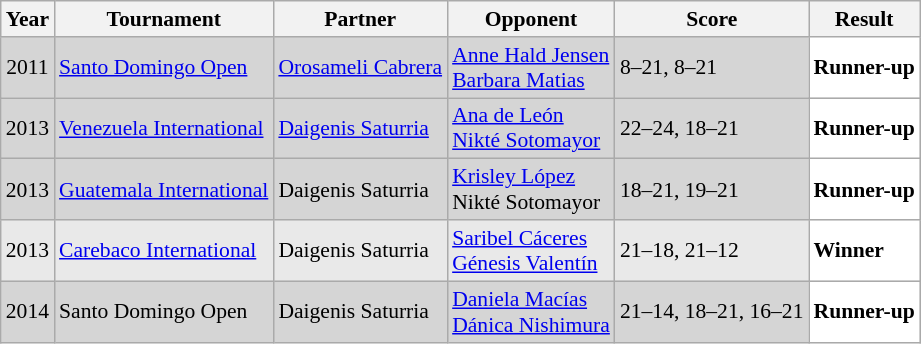<table class="sortable wikitable" style="font-size: 90%;">
<tr>
<th>Year</th>
<th>Tournament</th>
<th>Partner</th>
<th>Opponent</th>
<th>Score</th>
<th>Result</th>
</tr>
<tr style="background:#D5D5D5">
<td align="center">2011</td>
<td align="left"><a href='#'>Santo Domingo Open</a></td>
<td align="left"> <a href='#'>Orosameli Cabrera</a></td>
<td align="left"> <a href='#'>Anne Hald Jensen</a><br> <a href='#'>Barbara Matias</a></td>
<td align="left">8–21, 8–21</td>
<td style="text-align:left; background:white"> <strong>Runner-up</strong></td>
</tr>
<tr style="background:#D5D5D5">
<td align="center">2013</td>
<td align="left"><a href='#'>Venezuela International</a></td>
<td align="left"> <a href='#'>Daigenis Saturria</a></td>
<td align="left"> <a href='#'>Ana de León</a><br> <a href='#'>Nikté Sotomayor</a></td>
<td align="left">22–24, 18–21</td>
<td style="text-align:left; background:white"> <strong>Runner-up</strong></td>
</tr>
<tr style="background:#D5D5D5">
<td align="center">2013</td>
<td align="left"><a href='#'>Guatemala International</a></td>
<td align="left"> Daigenis Saturria</td>
<td align="left"> <a href='#'>Krisley López</a><br> Nikté Sotomayor</td>
<td align="left">18–21, 19–21</td>
<td style="text-align:left; background:white"> <strong>Runner-up</strong></td>
</tr>
<tr style="background:#E9E9E9">
<td align="center">2013</td>
<td align="left"><a href='#'>Carebaco International</a></td>
<td align="left"> Daigenis Saturria</td>
<td align="left"> <a href='#'>Saribel Cáceres</a><br> <a href='#'>Génesis Valentín</a></td>
<td align="left">21–18, 21–12</td>
<td style="text-align:left; background:white"> <strong>Winner</strong></td>
</tr>
<tr style="background:#D5D5D5">
<td align="center">2014</td>
<td align="left">Santo Domingo Open</td>
<td align="left"> Daigenis Saturria</td>
<td align="left"> <a href='#'>Daniela Macías</a><br> <a href='#'>Dánica Nishimura</a></td>
<td align="left">21–14, 18–21, 16–21</td>
<td style="text-align:left; background:white"> <strong>Runner-up</strong></td>
</tr>
</table>
